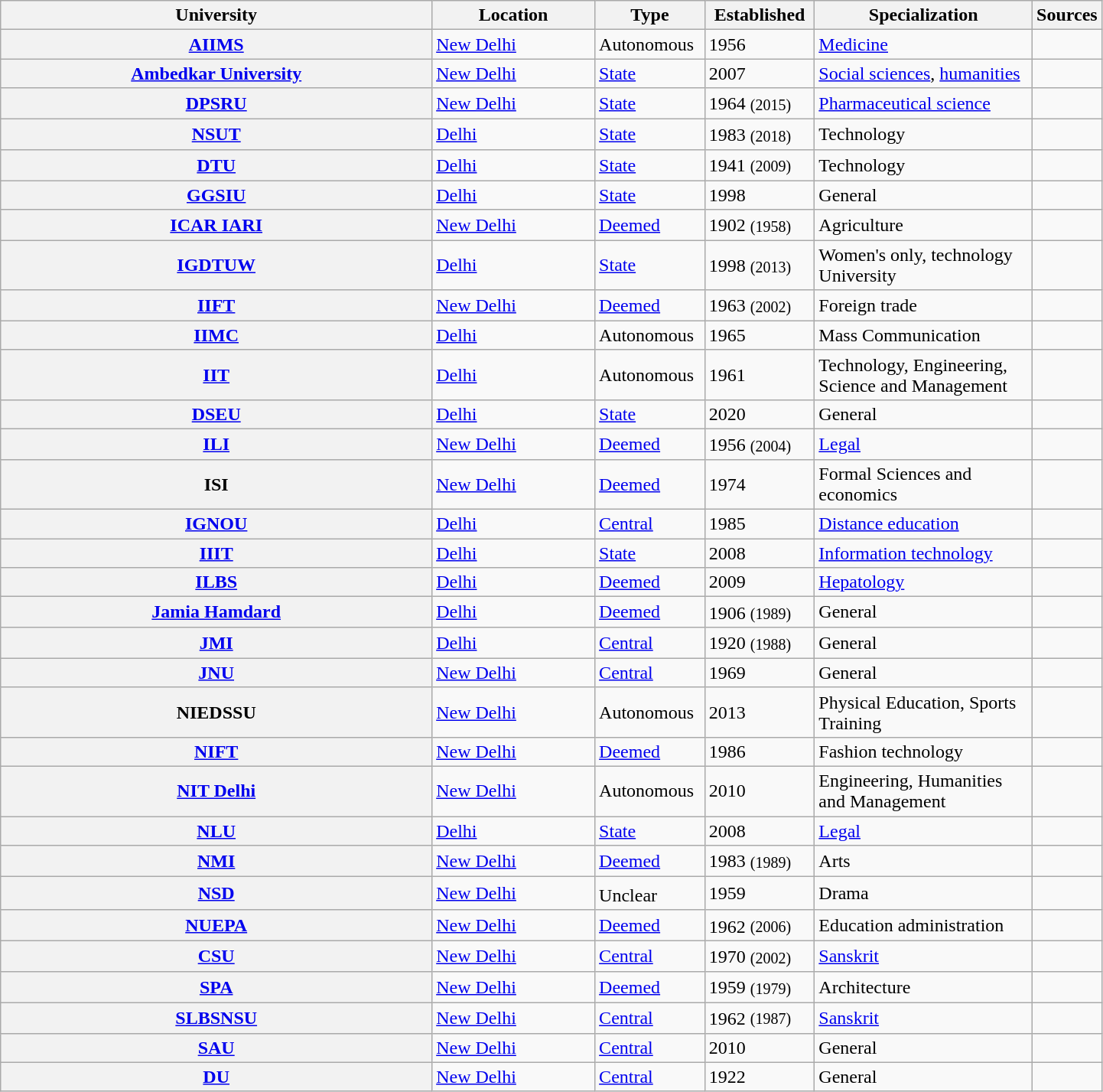<table class="wikitable sortable collapsible plainrowheaders" border="1" style="text-align:left; width:76%">
<tr>
<th scope="col" style="width: 40%;">University</th>
<th scope="col" style="width: 15%;">Location</th>
<th scope="col" style="width: 10%;">Type</th>
<th scope="col" style="width: 10%;">Established</th>
<th scope="col" style="width: 20%;">Specialization</th>
<th scope="col" style="width: 05%;" class="unsortable">Sources</th>
</tr>
<tr>
<th scope="row"><a href='#'>AIIMS</a></th>
<td><a href='#'>New Delhi</a></td>
<td>Autonomous</td>
<td>1956</td>
<td><a href='#'>Medicine</a></td>
<td></td>
</tr>
<tr>
<th scope="row"><a href='#'>Ambedkar University</a></th>
<td><a href='#'>New Delhi</a></td>
<td><a href='#'>State</a></td>
<td>2007</td>
<td><a href='#'>Social sciences</a>, <a href='#'>humanities</a></td>
<td></td>
</tr>
<tr>
<th scope="row"><a href='#'>DPSRU</a></th>
<td><a href='#'>New Delhi</a></td>
<td><a href='#'>State</a></td>
<td>1964 <small>(2015<sup></sup>)</small></td>
<td><a href='#'>Pharmaceutical science</a></td>
<td></td>
</tr>
<tr>
<th scope="row"><a href='#'>NSUT</a></th>
<td><a href='#'>Delhi</a></td>
<td><a href='#'>State</a></td>
<td>1983 <small>(2018<sup></sup>)</small></td>
<td>Technology</td>
<td></td>
</tr>
<tr>
<th scope="row"><a href='#'>DTU</a></th>
<td><a href='#'>Delhi</a></td>
<td><a href='#'>State</a></td>
<td>1941 <small>(2009<sup></sup>)</small></td>
<td>Technology</td>
<td></td>
</tr>
<tr>
<th scope="row"><a href='#'>GGSIU</a></th>
<td><a href='#'>Delhi</a></td>
<td><a href='#'>State</a></td>
<td>1998</td>
<td>General</td>
<td></td>
</tr>
<tr>
<th scope="row"><a href='#'>ICAR IARI</a></th>
<td><a href='#'>New Delhi</a></td>
<td><a href='#'>Deemed</a></td>
<td>1902 <small>(1958<sup></sup>)</small></td>
<td>Agriculture</td>
<td></td>
</tr>
<tr>
<th scope="row"><a href='#'>IGDTUW</a></th>
<td><a href='#'>Delhi</a></td>
<td><a href='#'>State</a></td>
<td>1998 <small>(2013<sup></sup>)</small></td>
<td>Women's only, technology University</td>
<td></td>
</tr>
<tr>
<th scope="row"><a href='#'>IIFT</a></th>
<td><a href='#'>New Delhi</a></td>
<td><a href='#'>Deemed</a></td>
<td>1963 <small>(2002<sup></sup>)</small></td>
<td>Foreign trade</td>
<td></td>
</tr>
<tr>
<th scope="row"><a href='#'>IIMC</a></th>
<td><a href='#'>Delhi</a></td>
<td>Autonomous</td>
<td>1965</td>
<td>Mass Communication</td>
<td></td>
</tr>
<tr>
<th scope="row"><a href='#'>IIT</a></th>
<td><a href='#'>Delhi</a></td>
<td>Autonomous</td>
<td>1961</td>
<td>Technology, Engineering, Science and Management</td>
<td></td>
</tr>
<tr>
<th scope="row"><a href='#'>DSEU</a></th>
<td><a href='#'>Delhi</a></td>
<td><a href='#'>State</a></td>
<td>2020</td>
<td>General</td>
<td></td>
</tr>
<tr>
<th scope="row"><a href='#'>ILI</a></th>
<td><a href='#'>New Delhi</a></td>
<td><a href='#'>Deemed</a></td>
<td>1956 <small>(2004<sup></sup>)</small></td>
<td><a href='#'>Legal</a></td>
<td></td>
</tr>
<tr>
<th scope="row">ISI</th>
<td><a href='#'>New Delhi</a></td>
<td><a href='#'>Deemed</a></td>
<td>1974</td>
<td>Formal Sciences and economics</td>
<td></td>
</tr>
<tr>
<th scope="row"><a href='#'>IGNOU</a></th>
<td><a href='#'>Delhi</a></td>
<td><a href='#'>Central</a></td>
<td>1985</td>
<td><a href='#'>Distance education</a></td>
<td></td>
</tr>
<tr>
<th scope="row"><a href='#'>IIIT</a></th>
<td><a href='#'>Delhi</a></td>
<td><a href='#'>State</a></td>
<td>2008</td>
<td><a href='#'>Information technology</a></td>
<td></td>
</tr>
<tr>
<th scope="row"><a href='#'>ILBS</a></th>
<td><a href='#'>Delhi</a></td>
<td><a href='#'>Deemed</a></td>
<td>2009</td>
<td><a href='#'>Hepatology</a></td>
<td></td>
</tr>
<tr>
<th scope="row"><a href='#'>Jamia Hamdard</a></th>
<td><a href='#'>Delhi</a></td>
<td><a href='#'>Deemed</a></td>
<td>1906 <small>(1989<sup></sup>)</small></td>
<td>General</td>
<td></td>
</tr>
<tr>
<th scope="row"><a href='#'>JMI</a></th>
<td><a href='#'>Delhi</a></td>
<td><a href='#'>Central</a></td>
<td>1920 <small>(1988<sup></sup>)</small></td>
<td>General</td>
<td></td>
</tr>
<tr>
<th scope="row"><a href='#'>JNU</a></th>
<td><a href='#'>New Delhi</a></td>
<td><a href='#'>Central</a></td>
<td>1969</td>
<td>General</td>
<td></td>
</tr>
<tr>
<th scope="row">NIEDSSU</th>
<td><a href='#'>New Delhi</a></td>
<td>Autonomous</td>
<td>2013</td>
<td>Physical Education, Sports Training</td>
<td></td>
</tr>
<tr>
<th scope="row"><a href='#'>NIFT</a></th>
<td><a href='#'>New Delhi</a></td>
<td><a href='#'>Deemed</a></td>
<td>1986</td>
<td>Fashion technology</td>
<td></td>
</tr>
<tr>
<th scope="row"><a href='#'>NIT Delhi</a></th>
<td><a href='#'>New Delhi</a></td>
<td>Autonomous</td>
<td>2010</td>
<td>Engineering, Humanities and Management</td>
<td></td>
</tr>
<tr>
<th scope="row"><a href='#'>NLU</a></th>
<td><a href='#'>Delhi</a></td>
<td><a href='#'>State</a></td>
<td>2008</td>
<td><a href='#'>Legal</a></td>
<td></td>
</tr>
<tr>
<th scope="row"><a href='#'>NMI</a></th>
<td><a href='#'>New Delhi</a></td>
<td><a href='#'>Deemed</a></td>
<td>1983 <small>(1989<sup></sup>)</small></td>
<td>Arts</td>
<td></td>
</tr>
<tr>
<th scope="row"><a href='#'>NSD</a></th>
<td><a href='#'>New Delhi</a></td>
<td>Unclear<sup></sup></td>
<td>1959</td>
<td>Drama</td>
<td></td>
</tr>
<tr>
<th scope="row"><a href='#'>NUEPA</a></th>
<td><a href='#'>New Delhi</a></td>
<td><a href='#'>Deemed</a></td>
<td>1962 <small>(2006<sup></sup>)</small></td>
<td>Education administration</td>
<td></td>
</tr>
<tr>
<th scope="row"><a href='#'>CSU</a></th>
<td><a href='#'>New Delhi</a></td>
<td><a href='#'>Central</a></td>
<td>1970 <small>(2002<sup></sup>)</small></td>
<td><a href='#'>Sanskrit</a></td>
<td></td>
</tr>
<tr>
<th scope="row"><a href='#'>SPA</a></th>
<td><a href='#'>New Delhi</a></td>
<td><a href='#'>Deemed</a></td>
<td>1959 <small>(1979<sup></sup>)</small></td>
<td>Architecture</td>
<td></td>
</tr>
<tr>
<th scope="row"><a href='#'>SLBSNSU</a></th>
<td><a href='#'>New Delhi</a></td>
<td><a href='#'>Central</a></td>
<td>1962 <small>(1987<sup></sup>)</small></td>
<td><a href='#'>Sanskrit</a></td>
<td></td>
</tr>
<tr>
<th scope="row"><a href='#'>SAU</a></th>
<td><a href='#'>New Delhi</a></td>
<td><a href='#'>Central</a></td>
<td>2010</td>
<td>General</td>
<td></td>
</tr>
<tr>
<th scope="row"><a href='#'>DU</a></th>
<td><a href='#'>New Delhi</a></td>
<td><a href='#'>Central</a></td>
<td>1922</td>
<td>General</td>
<td></td>
</tr>
</table>
